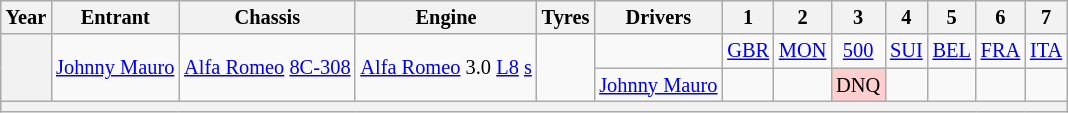<table class="wikitable" style="text-align:center; font-size:85%">
<tr>
<th>Year</th>
<th>Entrant</th>
<th>Chassis</th>
<th>Engine</th>
<th>Tyres</th>
<th>Drivers</th>
<th>1</th>
<th>2</th>
<th>3</th>
<th>4</th>
<th>5</th>
<th>6</th>
<th>7</th>
</tr>
<tr>
<th rowspan=2></th>
<td rowspan=2><a href='#'>Johnny Mauro</a></td>
<td rowspan=2><a href='#'>Alfa Romeo</a> <a href='#'>8C-308</a></td>
<td rowspan=2><a href='#'>Alfa Romeo</a> 3.0 <a href='#'>L8</a> <a href='#'>s</a></td>
<td rowspan=2></td>
<td></td>
<td><a href='#'>GBR</a></td>
<td><a href='#'>MON</a></td>
<td><a href='#'>500</a></td>
<td><a href='#'>SUI</a></td>
<td><a href='#'>BEL</a></td>
<td><a href='#'>FRA</a></td>
<td><a href='#'>ITA</a></td>
</tr>
<tr>
<td align="left"> <a href='#'>Johnny Mauro</a></td>
<td></td>
<td></td>
<td style="background-color:#ffcfcf">DNQ</td>
<td></td>
<td></td>
<td></td>
<td></td>
</tr>
<tr>
<th colspan=13></th>
</tr>
</table>
